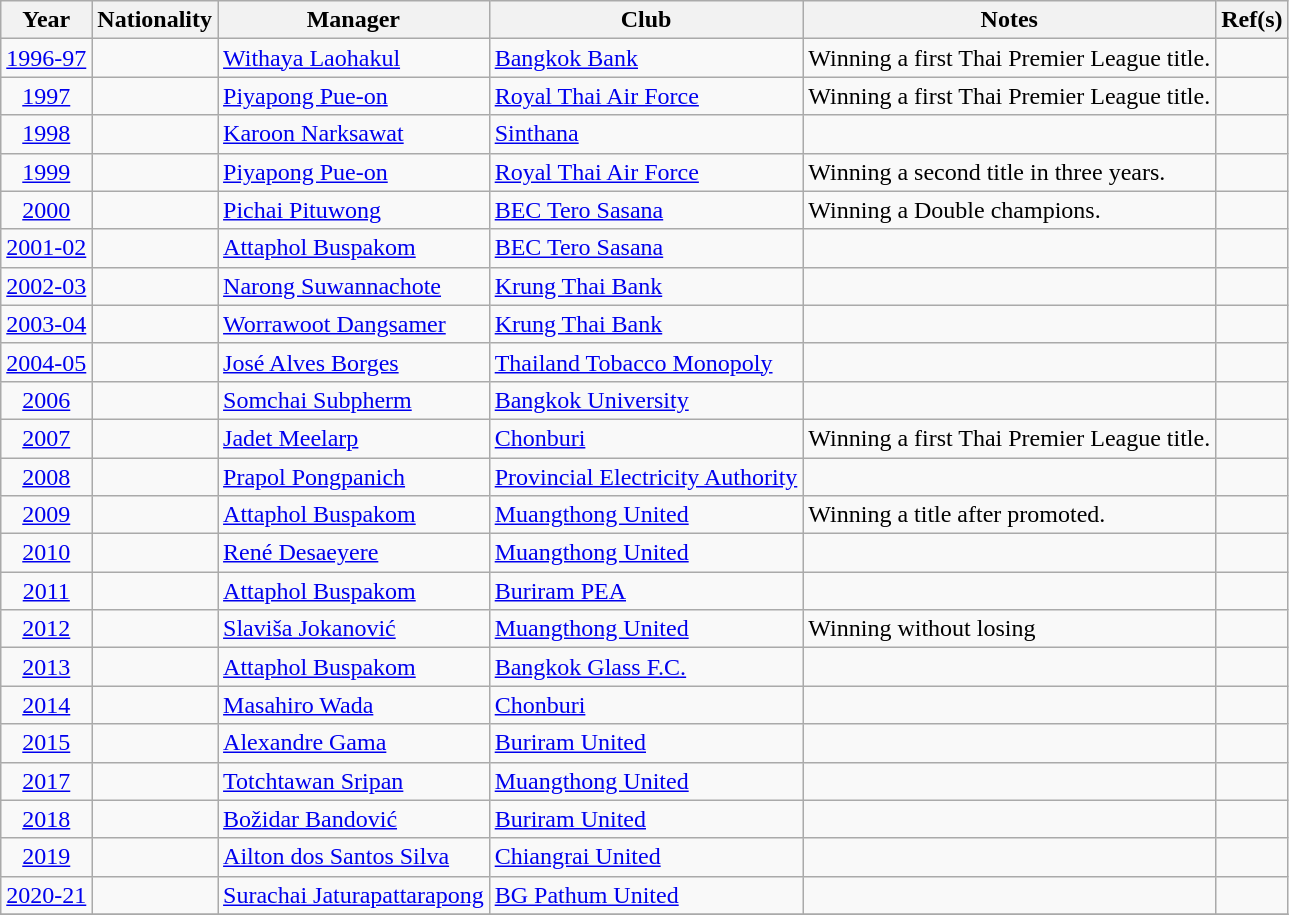<table class="sortable wikitable" style="text-align: center;">
<tr>
<th>Year</th>
<th>Nationality</th>
<th>Manager</th>
<th>Club</th>
<th class="unsortable">Notes</th>
<th class="unsortable">Ref(s)</th>
</tr>
<tr>
<td><a href='#'>1996-97</a></td>
<td></td>
<td align=left><a href='#'>Withaya Laohakul</a></td>
<td align=left><a href='#'>Bangkok Bank</a></td>
<td align=left>Winning a first Thai Premier League title.</td>
<td></td>
</tr>
<tr>
<td><a href='#'>1997</a></td>
<td></td>
<td align=left><a href='#'>Piyapong Pue-on</a></td>
<td align=left><a href='#'>Royal Thai Air Force</a></td>
<td align=left>Winning a first Thai Premier League title.</td>
<td></td>
</tr>
<tr>
<td><a href='#'>1998</a></td>
<td></td>
<td align=left><a href='#'>Karoon Narksawat</a></td>
<td align=left><a href='#'>Sinthana</a></td>
<td align=left></td>
<td></td>
</tr>
<tr>
<td><a href='#'>1999</a></td>
<td></td>
<td align=left><a href='#'>Piyapong Pue-on</a></td>
<td align=left><a href='#'>Royal Thai Air Force</a></td>
<td align=left>Winning a second title in three years.</td>
<td></td>
</tr>
<tr>
<td><a href='#'>2000</a></td>
<td></td>
<td align=left><a href='#'>Pichai Pituwong</a></td>
<td align=left><a href='#'>BEC Tero Sasana</a></td>
<td align=left>Winning a Double champions.</td>
<td></td>
</tr>
<tr>
<td><a href='#'>2001-02</a></td>
<td></td>
<td align=left><a href='#'>Attaphol Buspakom</a></td>
<td align=left><a href='#'>BEC Tero Sasana</a></td>
<td align=left></td>
<td></td>
</tr>
<tr>
<td><a href='#'>2002-03</a></td>
<td></td>
<td align=left><a href='#'>Narong Suwannachote</a></td>
<td align=left><a href='#'>Krung Thai Bank</a></td>
<td align=left></td>
<td></td>
</tr>
<tr>
<td><a href='#'>2003-04</a></td>
<td></td>
<td align=left><a href='#'>Worrawoot Dangsamer</a></td>
<td align=left><a href='#'>Krung Thai Bank</a></td>
<td align=left></td>
<td></td>
</tr>
<tr>
<td><a href='#'>2004-05</a></td>
<td></td>
<td align=left><a href='#'>José Alves Borges</a></td>
<td align="left"><a href='#'>Thailand Tobacco Monopoly</a></td>
<td align=left></td>
<td></td>
</tr>
<tr>
<td><a href='#'>2006</a></td>
<td></td>
<td align=left><a href='#'>Somchai Subpherm</a></td>
<td align=left><a href='#'>Bangkok University</a></td>
<td align=left></td>
<td></td>
</tr>
<tr>
<td><a href='#'>2007</a></td>
<td></td>
<td align=left><a href='#'>Jadet Meelarp</a></td>
<td align=left><a href='#'>Chonburi</a></td>
<td align=left>Winning a first Thai Premier League title.</td>
<td></td>
</tr>
<tr>
<td><a href='#'>2008</a></td>
<td></td>
<td align=left><a href='#'>Prapol Pongpanich</a></td>
<td align=left><a href='#'>Provincial Electricity Authority</a></td>
<td align=left></td>
<td></td>
</tr>
<tr>
<td><a href='#'>2009</a></td>
<td></td>
<td align=left><a href='#'>Attaphol Buspakom</a></td>
<td align=left><a href='#'>Muangthong United</a></td>
<td align=left>Winning a title after promoted.</td>
<td></td>
</tr>
<tr>
<td><a href='#'>2010</a></td>
<td></td>
<td align=left><a href='#'>René Desaeyere</a></td>
<td align=left><a href='#'>Muangthong United</a></td>
<td align=left></td>
<td></td>
</tr>
<tr>
<td><a href='#'>2011</a></td>
<td></td>
<td align=left><a href='#'>Attaphol Buspakom</a></td>
<td align=left><a href='#'>Buriram PEA</a></td>
<td align=left></td>
<td></td>
</tr>
<tr>
<td><a href='#'>2012</a></td>
<td></td>
<td align=left><a href='#'>Slaviša Jokanović</a></td>
<td align=left><a href='#'>Muangthong United</a></td>
<td align=left>Winning without losing</td>
<td></td>
</tr>
<tr>
<td><a href='#'>2013</a></td>
<td></td>
<td align=left><a href='#'>Attaphol Buspakom</a></td>
<td align=left><a href='#'>Bangkok Glass F.C.</a></td>
<td align=left></td>
<td></td>
</tr>
<tr>
<td><a href='#'>2014</a></td>
<td></td>
<td align=left><a href='#'>Masahiro Wada</a></td>
<td align=left><a href='#'>Chonburi</a></td>
<td align=left></td>
<td></td>
</tr>
<tr>
<td><a href='#'>2015</a></td>
<td></td>
<td align=left><a href='#'>Alexandre Gama</a></td>
<td align=left><a href='#'>Buriram United</a></td>
<td align=left></td>
<td></td>
</tr>
<tr>
<td><a href='#'>2017</a></td>
<td></td>
<td align=left><a href='#'>Totchtawan Sripan</a></td>
<td align=left><a href='#'>Muangthong United</a></td>
<td align=left></td>
<td></td>
</tr>
<tr>
<td><a href='#'>2018</a></td>
<td></td>
<td align=left><a href='#'>Božidar Bandović</a></td>
<td align=left><a href='#'>Buriram United</a></td>
<td align=left></td>
<td></td>
</tr>
<tr>
<td><a href='#'>2019</a></td>
<td></td>
<td align=left><a href='#'>Ailton dos Santos Silva</a></td>
<td align=left><a href='#'>Chiangrai United</a></td>
<td align=left></td>
<td></td>
</tr>
<tr>
<td><a href='#'>2020-21</a></td>
<td></td>
<td align=left><a href='#'>Surachai Jaturapattarapong</a></td>
<td align=left><a href='#'>BG Pathum United</a></td>
<td align=left></td>
<td></td>
</tr>
<tr>
</tr>
</table>
